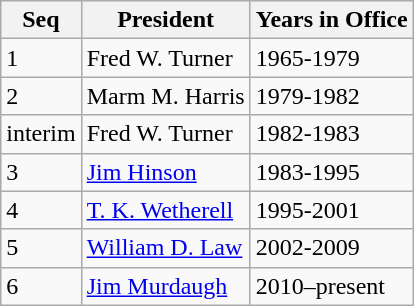<table class="wikitable">
<tr>
<th>Seq</th>
<th>President</th>
<th>Years in Office</th>
</tr>
<tr>
<td>1</td>
<td>Fred W. Turner</td>
<td>1965-1979</td>
</tr>
<tr>
<td>2</td>
<td>Marm M. Harris</td>
<td>1979-1982</td>
</tr>
<tr>
<td>interim</td>
<td>Fred W. Turner</td>
<td>1982-1983</td>
</tr>
<tr>
<td>3</td>
<td><a href='#'>Jim Hinson</a></td>
<td>1983-1995</td>
</tr>
<tr>
<td>4</td>
<td><a href='#'>T. K. Wetherell</a></td>
<td>1995-2001</td>
</tr>
<tr>
<td>5</td>
<td><a href='#'>William D. Law</a></td>
<td>2002-2009</td>
</tr>
<tr>
<td>6</td>
<td><a href='#'>Jim Murdaugh</a></td>
<td>2010–present</td>
</tr>
</table>
